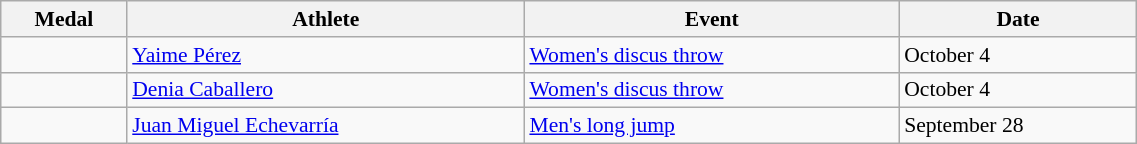<table class="wikitable" style="font-size:90%" width=60%>
<tr>
<th>Medal</th>
<th>Athlete</th>
<th>Event</th>
<th>Date</th>
</tr>
<tr>
<td></td>
<td><a href='#'>Yaime Pérez</a></td>
<td><a href='#'>Women's discus throw</a></td>
<td>October 4</td>
</tr>
<tr>
<td></td>
<td><a href='#'>Denia Caballero</a></td>
<td><a href='#'>Women's discus throw</a></td>
<td>October 4</td>
</tr>
<tr>
<td></td>
<td><a href='#'>Juan Miguel Echevarría</a></td>
<td><a href='#'>Men's long jump</a></td>
<td>September 28</td>
</tr>
</table>
